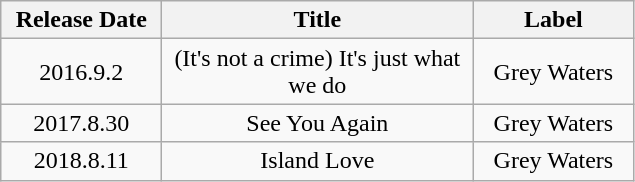<table class="wikitable" style=text-align:center>
<tr>
<th width="100px">Release Date</th>
<th width="200px">Title</th>
<th width="100px">Label</th>
</tr>
<tr>
<td>2016.9.2</td>
<td>(It's not a crime) It's just what we do</td>
<td>Grey Waters</td>
</tr>
<tr>
<td>2017.8.30</td>
<td>See You Again</td>
<td>Grey Waters</td>
</tr>
<tr>
<td>2018.8.11</td>
<td>Island Love</td>
<td>Grey Waters</td>
</tr>
</table>
